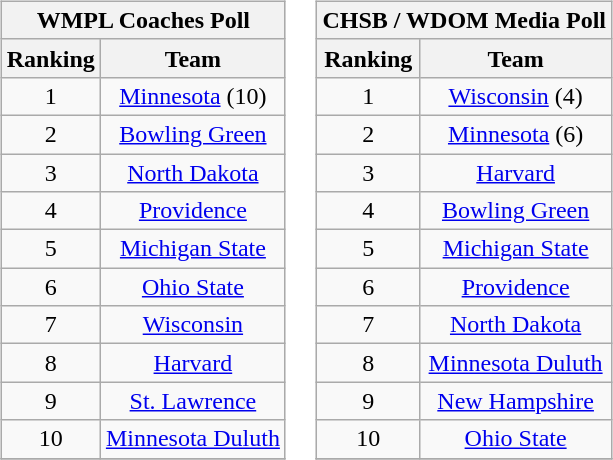<table>
<tr style="vertical-align:top;">
<td><br><table class="wikitable" style="text-align:center;">
<tr>
<th colspan=2><strong>WMPL Coaches Poll</strong></th>
</tr>
<tr>
<th>Ranking</th>
<th>Team</th>
</tr>
<tr>
<td>1</td>
<td><a href='#'>Minnesota</a> (10)</td>
</tr>
<tr>
<td>2</td>
<td><a href='#'>Bowling Green</a></td>
</tr>
<tr>
<td>3</td>
<td><a href='#'>North Dakota</a></td>
</tr>
<tr>
<td>4</td>
<td><a href='#'>Providence</a></td>
</tr>
<tr>
<td>5</td>
<td><a href='#'>Michigan State</a></td>
</tr>
<tr>
<td>6</td>
<td><a href='#'>Ohio State</a></td>
</tr>
<tr>
<td>7</td>
<td><a href='#'>Wisconsin</a></td>
</tr>
<tr>
<td>8</td>
<td><a href='#'>Harvard</a></td>
</tr>
<tr>
<td>9</td>
<td><a href='#'>St. Lawrence</a></td>
</tr>
<tr>
<td>10</td>
<td><a href='#'>Minnesota Duluth</a></td>
</tr>
<tr>
</tr>
</table>
</td>
<td><br><table class="wikitable" style="text-align:center;">
<tr>
<th colspan=2><strong>CHSB / WDOM Media Poll</strong></th>
</tr>
<tr>
<th>Ranking</th>
<th>Team</th>
</tr>
<tr>
<td>1</td>
<td><a href='#'>Wisconsin</a> (4)</td>
</tr>
<tr>
<td>2</td>
<td><a href='#'>Minnesota</a> (6)</td>
</tr>
<tr>
<td>3</td>
<td><a href='#'>Harvard</a></td>
</tr>
<tr>
<td>4</td>
<td><a href='#'>Bowling Green</a></td>
</tr>
<tr>
<td>5</td>
<td><a href='#'>Michigan State</a></td>
</tr>
<tr>
<td>6</td>
<td><a href='#'>Providence</a></td>
</tr>
<tr>
<td>7</td>
<td><a href='#'>North Dakota</a></td>
</tr>
<tr>
<td>8</td>
<td><a href='#'>Minnesota Duluth</a></td>
</tr>
<tr>
<td>9</td>
<td><a href='#'>New Hampshire</a></td>
</tr>
<tr>
<td>10</td>
<td><a href='#'>Ohio State</a></td>
</tr>
<tr>
</tr>
</table>
</td>
</tr>
</table>
